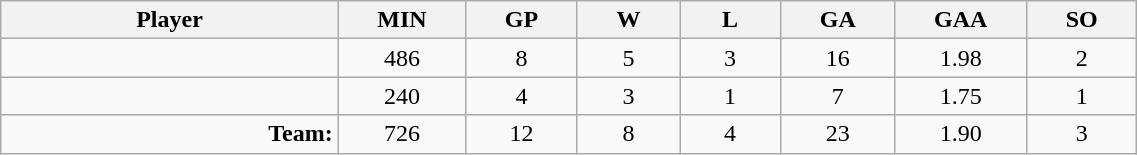<table class="wikitable sortable" width="60%">
<tr>
<th bgcolor="#DDDDFF" width="10%">Player</th>
<th width="3%" bgcolor="#DDDDFF" title="Minutes played">MIN</th>
<th width="3%" bgcolor="#DDDDFF" title="Games played in">GP</th>
<th width="3%" bgcolor="#DDDDFF" title="Games played in">W</th>
<th width="3%" bgcolor="#DDDDFF"title="Games played in">L</th>
<th width="3%" bgcolor="#DDDDFF" title="Goals against">GA</th>
<th width="3%" bgcolor="#DDDDFF" title="Goals against average">GAA</th>
<th width="3%" bgcolor="#DDDDFF" title="Shut-outs">SO</th>
</tr>
<tr align="center">
<td align="right"></td>
<td>486</td>
<td>8</td>
<td>5</td>
<td>3</td>
<td>16</td>
<td>1.98</td>
<td>2</td>
</tr>
<tr align="center">
<td align="right"></td>
<td>240</td>
<td>4</td>
<td>3</td>
<td>1</td>
<td>7</td>
<td>1.75</td>
<td>1</td>
</tr>
<tr align="center">
<td align="right"><strong>Team:</strong></td>
<td>726</td>
<td>12</td>
<td>8</td>
<td>4</td>
<td>23</td>
<td>1.90</td>
<td>3</td>
</tr>
</table>
